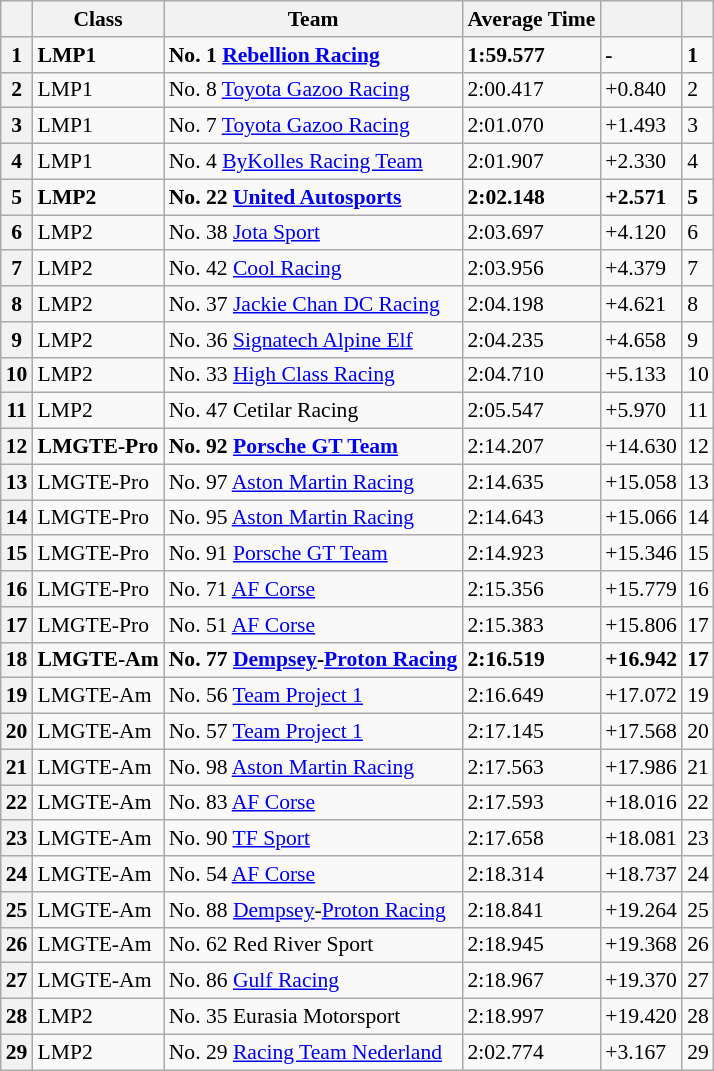<table class="wikitable" style="font-size: 90%;">
<tr>
<th scope="col"></th>
<th scope="col">Class</th>
<th scope="col">Team</th>
<th scope="col">Average Time</th>
<th scope="col"></th>
<th scope="col"></th>
</tr>
<tr style="font-weight:bold">
<th scope="row">1</th>
<td>LMP1</td>
<td>No. 1 <a href='#'>Rebellion Racing</a></td>
<td>1:59.577</td>
<td>-</td>
<td>1</td>
</tr>
<tr>
<th scope="row">2</th>
<td>LMP1</td>
<td>No. 8 <a href='#'>Toyota Gazoo Racing</a></td>
<td>2:00.417</td>
<td>+0.840</td>
<td>2</td>
</tr>
<tr>
<th scope="row">3</th>
<td>LMP1</td>
<td>No. 7 <a href='#'>Toyota Gazoo Racing</a></td>
<td>2:01.070</td>
<td>+1.493</td>
<td>3</td>
</tr>
<tr>
<th scope="row">4</th>
<td>LMP1</td>
<td>No. 4 <a href='#'>ByKolles Racing Team</a></td>
<td>2:01.907</td>
<td>+2.330</td>
<td>4</td>
</tr>
<tr>
<th scope="row"><strong>5</strong></th>
<td><strong>LMP2</strong></td>
<td><strong>No. 22 <a href='#'>United Autosports</a></strong></td>
<td><strong>2:02.148</strong></td>
<td><strong> +2.571</strong></td>
<td><strong>5</strong></td>
</tr>
<tr>
<th scope="row">6</th>
<td>LMP2</td>
<td>No. 38 <a href='#'>Jota Sport</a></td>
<td>2:03.697</td>
<td>+4.120</td>
<td>6</td>
</tr>
<tr>
<th scope="row">7</th>
<td>LMP2</td>
<td>No. 42 <a href='#'>Cool Racing</a></td>
<td>2:03.956</td>
<td>+4.379</td>
<td>7</td>
</tr>
<tr>
<th scope="row">8</th>
<td>LMP2</td>
<td>No. 37 <a href='#'>Jackie Chan DC Racing</a></td>
<td>2:04.198</td>
<td>+4.621</td>
<td>8</td>
</tr>
<tr>
<th scope="row">9</th>
<td>LMP2</td>
<td>No. 36 <a href='#'>Signatech Alpine Elf</a></td>
<td>2:04.235</td>
<td>+4.658</td>
<td>9</td>
</tr>
<tr>
<th scope="row">10</th>
<td>LMP2</td>
<td>No. 33 <a href='#'>High Class Racing</a></td>
<td>2:04.710</td>
<td>+5.133</td>
<td>10</td>
</tr>
<tr>
<th scope="row">11</th>
<td>LMP2</td>
<td>No. 47 Cetilar Racing</td>
<td>2:05.547</td>
<td>+5.970</td>
<td>11</td>
</tr>
<tr>
<th scope="row"><strong>12</strong></th>
<td><strong>LMGTE-Pro</strong></td>
<td><strong>No. 92 <a href='#'>Porsche GT Team</a></strong></td>
<td>2:14.207</td>
<td>+14.630</td>
<td>12</td>
</tr>
<tr>
<th scope="row">13</th>
<td>LMGTE-Pro</td>
<td>No. 97 <a href='#'>Aston Martin Racing</a></td>
<td>2:14.635</td>
<td>+15.058</td>
<td>13</td>
</tr>
<tr>
<th scope="row">14</th>
<td>LMGTE-Pro</td>
<td>No. 95 <a href='#'>Aston Martin Racing</a></td>
<td>2:14.643</td>
<td>+15.066</td>
<td>14</td>
</tr>
<tr>
<th scope="row">15</th>
<td>LMGTE-Pro</td>
<td>No. 91 <a href='#'>Porsche GT Team</a></td>
<td>2:14.923</td>
<td>+15.346</td>
<td>15</td>
</tr>
<tr>
<th scope="row">16</th>
<td>LMGTE-Pro</td>
<td>No. 71 <a href='#'>AF Corse</a></td>
<td>2:15.356</td>
<td>+15.779</td>
<td>16</td>
</tr>
<tr>
<th scope="row">17</th>
<td>LMGTE-Pro</td>
<td>No. 51 <a href='#'>AF Corse</a></td>
<td>2:15.383</td>
<td>+15.806</td>
<td>17</td>
</tr>
<tr>
<th scope="row"><strong>18</strong></th>
<td><strong>LMGTE-Am</strong></td>
<td><strong>No. 77 <a href='#'>Dempsey</a>-<a href='#'>Proton Racing</a></strong></td>
<td><strong>2:16.519</strong></td>
<td><strong>+16.942</strong></td>
<td><strong>17</strong></td>
</tr>
<tr>
<th scope="row">19</th>
<td>LMGTE-Am</td>
<td>No. 56 <a href='#'>Team Project 1</a></td>
<td>2:16.649</td>
<td>+17.072</td>
<td>19</td>
</tr>
<tr>
<th scope="row">20</th>
<td>LMGTE-Am</td>
<td>No. 57 <a href='#'>Team Project 1</a></td>
<td>2:17.145</td>
<td>+17.568</td>
<td>20</td>
</tr>
<tr>
<th scope="row">21</th>
<td>LMGTE-Am</td>
<td>No. 98 <a href='#'>Aston Martin Racing</a></td>
<td>2:17.563</td>
<td>+17.986</td>
<td>21</td>
</tr>
<tr>
<th scope="row">22</th>
<td>LMGTE-Am</td>
<td>No. 83 <a href='#'>AF Corse</a></td>
<td>2:17.593</td>
<td>+18.016</td>
<td>22</td>
</tr>
<tr>
<th scope="row">23</th>
<td>LMGTE-Am</td>
<td>No. 90 <a href='#'>TF Sport</a></td>
<td>2:17.658</td>
<td>+18.081</td>
<td>23</td>
</tr>
<tr>
<th scope="row">24</th>
<td>LMGTE-Am</td>
<td>No. 54 <a href='#'>AF Corse</a></td>
<td>2:18.314</td>
<td>+18.737</td>
<td>24</td>
</tr>
<tr>
<th scope="row">25</th>
<td>LMGTE-Am</td>
<td>No. 88 <a href='#'>Dempsey</a>-<a href='#'>Proton Racing</a></td>
<td>2:18.841</td>
<td>+19.264</td>
<td>25</td>
</tr>
<tr>
<th scope="row">26</th>
<td>LMGTE-Am</td>
<td>No. 62 Red River Sport</td>
<td>2:18.945</td>
<td>+19.368</td>
<td>26</td>
</tr>
<tr>
<th scope="row">27</th>
<td>LMGTE-Am</td>
<td>No. 86 <a href='#'>Gulf Racing</a></td>
<td>2:18.967</td>
<td>+19.370</td>
<td>27</td>
</tr>
<tr>
<th scope="row">28</th>
<td>LMP2</td>
<td>No. 35 Eurasia Motorsport</td>
<td>2:18.997</td>
<td>+19.420</td>
<td>28</td>
</tr>
<tr>
<th scope="row">29</th>
<td>LMP2</td>
<td>No. 29 <a href='#'>Racing Team Nederland</a></td>
<td>2:02.774</td>
<td>+3.167</td>
<td>29</td>
</tr>
</table>
